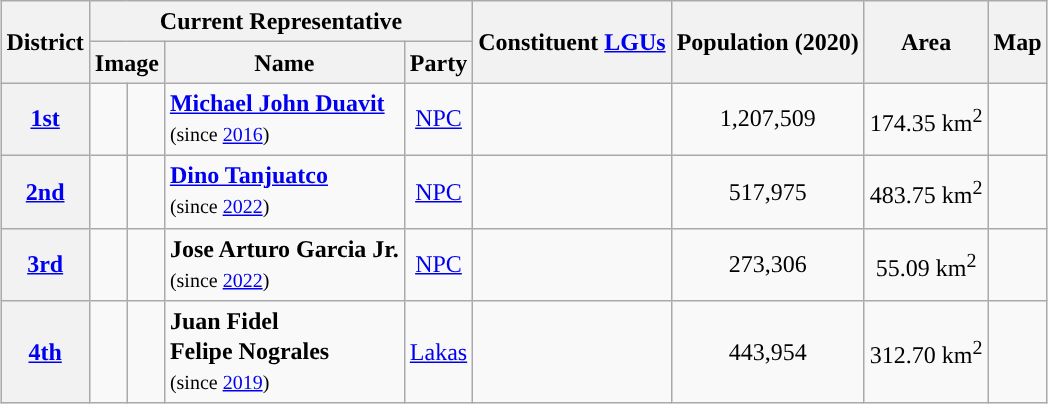<table class="wikitable sortable" style="margin: 1em auto; font-size:100%; line-height:20px; text-align:center">
<tr>
<th rowspan="2">District</th>
<th colspan="4">Current Representative</th>
<th rowspan="2">Constituent <a href='#'>LGUs</a></th>
<th rowspan="2">Population (2020)</th>
<th rowspan="2">Area</th>
<th rowspan="2">Map</th>
</tr>
<tr>
<th colspan="2">Image</th>
<th>Name</th>
<th>Party</th>
</tr>
<tr>
<th><a href='#'>1st</a></th>
<td style="background:"></td>
<td></td>
<td style="text-align:left;"><strong><a href='#'>Michael John Duavit</a></strong><br><small>(since <a href='#'>2016</a>)</small></td>
<td><a href='#'>NPC</a></td>
<td></td>
<td>1,207,509</td>
<td>174.35 km<sup>2</sup></td>
<td></td>
</tr>
<tr>
<th><a href='#'>2nd</a></th>
<td style="background:"></td>
<td></td>
<td style="text-align:left;"><strong><a href='#'>Dino Tanjuatco</a></strong><br><small>(since <a href='#'>2022</a>)</small></td>
<td><a href='#'>NPC</a></td>
<td></td>
<td>517,975</td>
<td>483.75 km<sup>2</sup></td>
<td></td>
</tr>
<tr>
<th><a href='#'>3rd</a></th>
<td style="background:"></td>
<td></td>
<td style="text-align:left;"><strong>Jose Arturo Garcia Jr.</strong><br><small>(since <a href='#'>2022</a>)</small></td>
<td><a href='#'>NPC</a></td>
<td></td>
<td>273,306</td>
<td>55.09 km<sup>2</sup></td>
<td></td>
</tr>
<tr>
<th><a href='#'>4th</a></th>
<td style="background:"></td>
<td></td>
<td style="text-align:left;"><strong>Juan Fidel<br>Felipe Nograles</strong><br><small>(since <a href='#'>2019</a>)</small></td>
<td><a href='#'>Lakas</a></td>
<td></td>
<td>443,954</td>
<td>312.70 km<sup>2</sup></td>
<td></td>
</tr>
</table>
